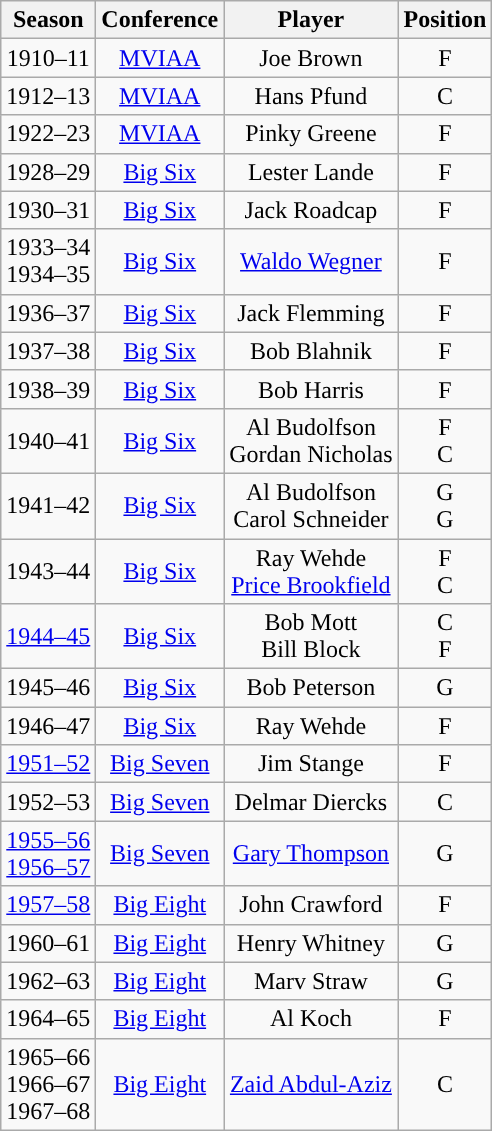<table class="wikitable" style="text-align: center">
<tr align=center>
<th>Season</th>
<th>Conference</th>
<th>Player</th>
<th>Position</th>
</tr>
<tr>
<td>1910–11</td>
<td><a href='#'>MVIAA</a></td>
<td>Joe Brown</td>
<td>F</td>
</tr>
<tr>
<td>1912–13</td>
<td><a href='#'>MVIAA</a></td>
<td>Hans Pfund</td>
<td>C</td>
</tr>
<tr>
<td>1922–23</td>
<td><a href='#'>MVIAA</a></td>
<td>Pinky Greene</td>
<td>F</td>
</tr>
<tr>
<td>1928–29</td>
<td><a href='#'>Big Six</a></td>
<td>Lester Lande</td>
<td>F</td>
</tr>
<tr>
<td>1930–31</td>
<td><a href='#'>Big Six</a></td>
<td>Jack Roadcap</td>
<td>F</td>
</tr>
<tr>
<td>1933–34<br>1934–35</td>
<td><a href='#'>Big Six</a></td>
<td><a href='#'>Waldo Wegner</a></td>
<td>F</td>
</tr>
<tr>
<td>1936–37</td>
<td><a href='#'>Big Six</a></td>
<td>Jack Flemming</td>
<td>F</td>
</tr>
<tr>
<td>1937–38</td>
<td><a href='#'>Big Six</a></td>
<td>Bob Blahnik</td>
<td>F</td>
</tr>
<tr>
<td>1938–39</td>
<td><a href='#'>Big Six</a></td>
<td>Bob Harris</td>
<td>F</td>
</tr>
<tr>
<td>1940–41</td>
<td><a href='#'>Big Six</a></td>
<td>Al Budolfson<br>Gordan Nicholas</td>
<td>F<br>C</td>
</tr>
<tr>
<td>1941–42</td>
<td><a href='#'>Big Six</a></td>
<td>Al Budolfson<br>Carol Schneider</td>
<td>G<br>G</td>
</tr>
<tr>
<td>1943–44</td>
<td><a href='#'>Big Six</a></td>
<td>Ray Wehde<br><a href='#'>Price Brookfield</a></td>
<td>F<br>C</td>
</tr>
<tr>
<td><a href='#'>1944–45</a></td>
<td><a href='#'>Big Six</a></td>
<td>Bob Mott<br>Bill Block</td>
<td>C<br>F</td>
</tr>
<tr>
<td>1945–46</td>
<td><a href='#'>Big Six</a></td>
<td>Bob Peterson</td>
<td>G</td>
</tr>
<tr>
<td>1946–47</td>
<td><a href='#'>Big Six</a></td>
<td>Ray Wehde</td>
<td>F</td>
</tr>
<tr>
<td><a href='#'>1951–52</a></td>
<td><a href='#'>Big Seven</a></td>
<td>Jim Stange</td>
<td>F</td>
</tr>
<tr>
<td>1952–53</td>
<td><a href='#'>Big Seven</a></td>
<td>Delmar Diercks</td>
<td>C</td>
</tr>
<tr>
<td><a href='#'>1955–56</a><br><a href='#'>1956–57</a></td>
<td><a href='#'>Big Seven</a></td>
<td><a href='#'>Gary Thompson</a></td>
<td>G</td>
</tr>
<tr>
<td><a href='#'>1957–58</a></td>
<td><a href='#'>Big Eight</a></td>
<td>John Crawford</td>
<td>F</td>
</tr>
<tr>
<td>1960–61</td>
<td><a href='#'>Big Eight</a></td>
<td>Henry Whitney</td>
<td>G</td>
</tr>
<tr>
<td>1962–63</td>
<td><a href='#'>Big Eight</a></td>
<td>Marv Straw</td>
<td>G</td>
</tr>
<tr>
<td>1964–65</td>
<td><a href='#'>Big Eight</a></td>
<td>Al Koch</td>
<td>F</td>
</tr>
<tr>
<td>1965–66<br>1966–67<br>1967–68</td>
<td><a href='#'>Big Eight</a></td>
<td><a href='#'>Zaid Abdul-Aziz</a></td>
<td>C</td>
</tr>
</table>
